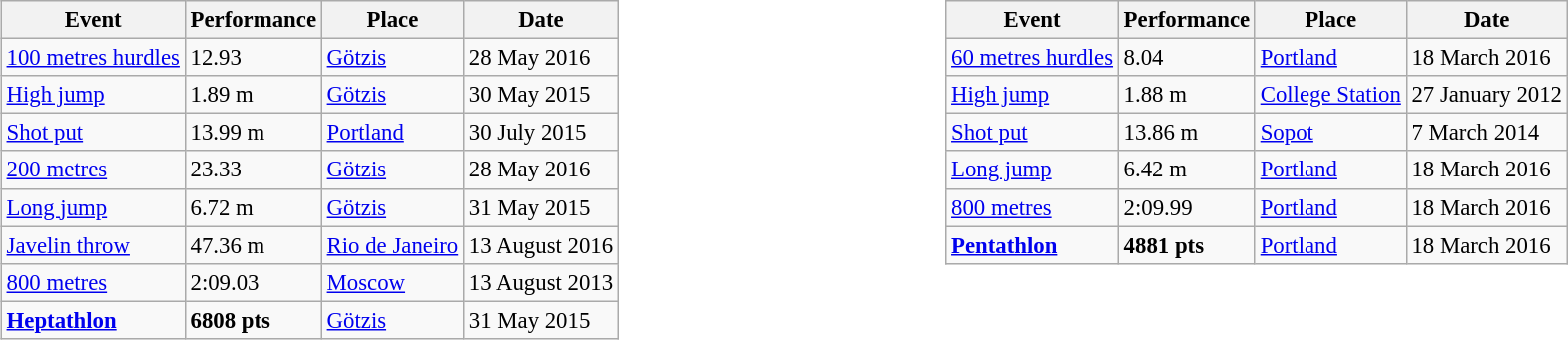<table align=center style="font-size:95%; width:100%;">
<tr>
<td valign=top width="50%"><br><table class="wikitable">
<tr>
<th scope=col>Event</th>
<th scope=col>Performance</th>
<th scope=col>Place</th>
<th scope=col>Date</th>
</tr>
<tr>
<td><a href='#'>100 metres hurdles</a></td>
<td>12.93</td>
<td><a href='#'>Götzis</a></td>
<td>28 May 2016</td>
</tr>
<tr>
<td><a href='#'>High jump</a></td>
<td>1.89 m</td>
<td><a href='#'>Götzis</a></td>
<td>30 May 2015</td>
</tr>
<tr>
<td><a href='#'>Shot put</a></td>
<td>13.99 m</td>
<td><a href='#'>Portland</a></td>
<td>30 July 2015</td>
</tr>
<tr>
<td><a href='#'>200 metres</a></td>
<td>23.33</td>
<td><a href='#'>Götzis</a></td>
<td>28 May 2016</td>
</tr>
<tr>
<td><a href='#'>Long jump</a></td>
<td>6.72 m</td>
<td><a href='#'>Götzis</a></td>
<td>31 May 2015</td>
</tr>
<tr>
<td><a href='#'>Javelin throw</a></td>
<td>47.36 m</td>
<td><a href='#'>Rio de Janeiro</a></td>
<td>13 August 2016</td>
</tr>
<tr>
<td><a href='#'>800 metres</a></td>
<td>2:09.03</td>
<td><a href='#'>Moscow</a></td>
<td>13 August 2013</td>
</tr>
<tr>
<td><strong><a href='#'>Heptathlon</a></strong></td>
<td><strong>6808 pts </strong></td>
<td><a href='#'>Götzis</a></td>
<td>31 May 2015</td>
</tr>
</table>
</td>
<td valign=top width="50%"><br><table class="wikitable">
<tr>
<th scope=col>Event</th>
<th scope=col>Performance</th>
<th scope=col>Place</th>
<th scope=col>Date</th>
</tr>
<tr>
<td><a href='#'>60 metres hurdles</a></td>
<td>8.04</td>
<td><a href='#'>Portland</a></td>
<td>18 March 2016</td>
</tr>
<tr>
<td><a href='#'>High jump</a></td>
<td>1.88 m</td>
<td><a href='#'>College Station</a></td>
<td>27 January 2012</td>
</tr>
<tr>
<td><a href='#'>Shot put</a></td>
<td>13.86 m</td>
<td><a href='#'>Sopot</a></td>
<td>7 March 2014</td>
</tr>
<tr>
<td><a href='#'>Long jump</a></td>
<td>6.42 m</td>
<td><a href='#'>Portland</a></td>
<td>18 March 2016</td>
</tr>
<tr>
<td><a href='#'>800 metres</a></td>
<td>2:09.99</td>
<td><a href='#'>Portland</a></td>
<td>18 March 2016</td>
</tr>
<tr>
<td><strong><a href='#'>Pentathlon</a></strong></td>
<td><strong>4881 pts </strong></td>
<td><a href='#'>Portland</a></td>
<td>18 March 2016</td>
</tr>
</table>
</td>
</tr>
</table>
